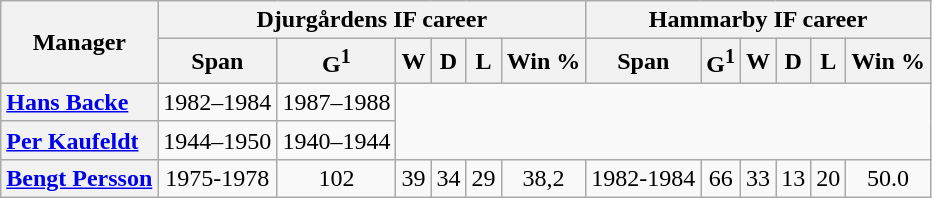<table class="wikitable plainrowheaders" style="text-align:center">
<tr>
<th rowspan="2" scope="col">Manager</th>
<th colspan="6" scope="col">Djurgårdens IF career</th>
<th colspan="6" scope="col">Hammarby IF career</th>
</tr>
<tr>
<th scope="col">Span</th>
<th scope="col">G<sup>1</sup></th>
<th scope="col">W</th>
<th scope="col">D</th>
<th scope="col">L</th>
<th scope="col">Win %</th>
<th scope="col">Span</th>
<th scope="col">G<sup>1</sup></th>
<th scope="col">W</th>
<th scope="col">D</th>
<th scope="col">L</th>
<th scope="col">Win %</th>
</tr>
<tr>
<th scope="row" style="text-align:left;"> <a href='#'>Hans Backe</a></th>
<td>1982–1984<br></td>
<td>1987–1988<br></td>
</tr>
<tr>
<th scope="row" style="text-align:left;"> <a href='#'>Per Kaufeldt</a></th>
<td>1944–1950<br></td>
<td>1940–1944<br></td>
</tr>
<tr>
<th> <a href='#'>Bengt Persson</a></th>
<td>1975-1978</td>
<td>102</td>
<td>39</td>
<td>34</td>
<td>29</td>
<td>38,2</td>
<td>1982-1984</td>
<td>66</td>
<td>33</td>
<td>13</td>
<td>20</td>
<td>50.0</td>
</tr>
</table>
